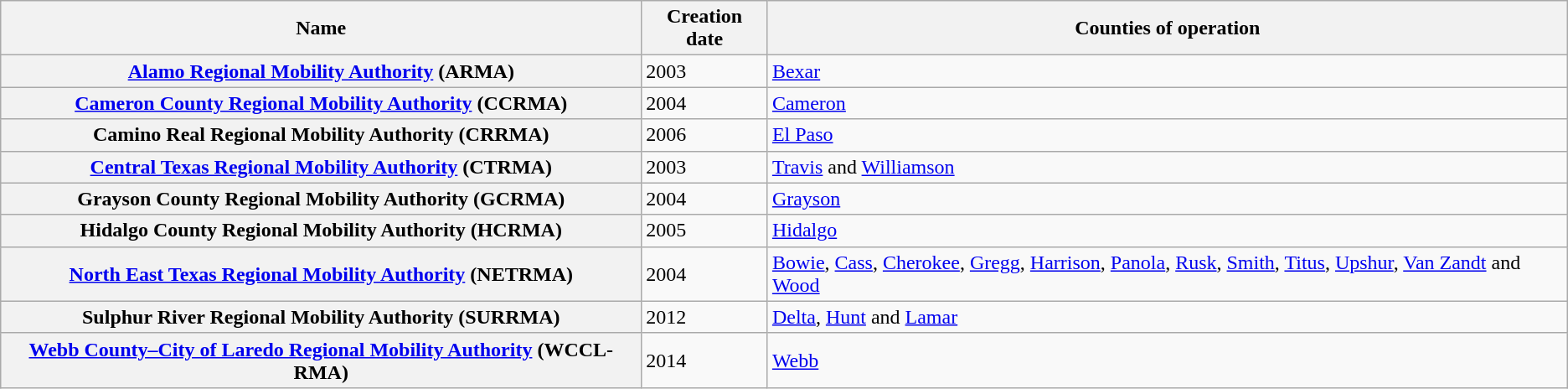<table class= "wikitable plainrowheaders sortable">
<tr>
<th scope="col">Name</th>
<th scope="col">Creation date</th>
<th scope="col" class=unsortable>Counties of operation </th>
</tr>
<tr>
<th scope="row"><a href='#'>Alamo Regional Mobility Authority</a> (ARMA)</th>
<td>2003</td>
<td><a href='#'>Bexar</a></td>
</tr>
<tr>
<th scope="row"><a href='#'>Cameron County Regional Mobility Authority</a> (CCRMA)</th>
<td>2004</td>
<td><a href='#'>Cameron</a></td>
</tr>
<tr>
<th scope="row">Camino Real Regional Mobility Authority (CRRMA)</th>
<td>2006</td>
<td><a href='#'>El Paso</a></td>
</tr>
<tr>
<th scope="row"><a href='#'>Central Texas Regional Mobility Authority</a> (CTRMA)</th>
<td>2003</td>
<td><a href='#'>Travis</a> and <a href='#'>Williamson</a></td>
</tr>
<tr>
<th scope="row">Grayson County Regional Mobility Authority (GCRMA)</th>
<td>2004</td>
<td><a href='#'>Grayson</a></td>
</tr>
<tr>
<th scope="row">Hidalgo County Regional Mobility Authority (HCRMA)</th>
<td>2005</td>
<td><a href='#'>Hidalgo</a></td>
</tr>
<tr>
<th scope="row"><a href='#'>North East Texas Regional Mobility Authority</a> (NETRMA)</th>
<td>2004</td>
<td><a href='#'>Bowie</a>, <a href='#'>Cass</a>, <a href='#'>Cherokee</a>, <a href='#'>Gregg</a>, <a href='#'>Harrison</a>, <a href='#'>Panola</a>, <a href='#'>Rusk</a>, <a href='#'>Smith</a>, <a href='#'>Titus</a>, <a href='#'>Upshur</a>, <a href='#'>Van Zandt</a> and <a href='#'>Wood</a></td>
</tr>
<tr>
<th scope="row">Sulphur River Regional Mobility Authority (SURRMA)</th>
<td>2012</td>
<td><a href='#'>Delta</a>, <a href='#'>Hunt</a> and <a href='#'>Lamar</a></td>
</tr>
<tr>
<th scope="row"><a href='#'>Webb County–City of Laredo Regional Mobility Authority</a> (WCCL-RMA)</th>
<td>2014</td>
<td><a href='#'>Webb</a></td>
</tr>
</table>
